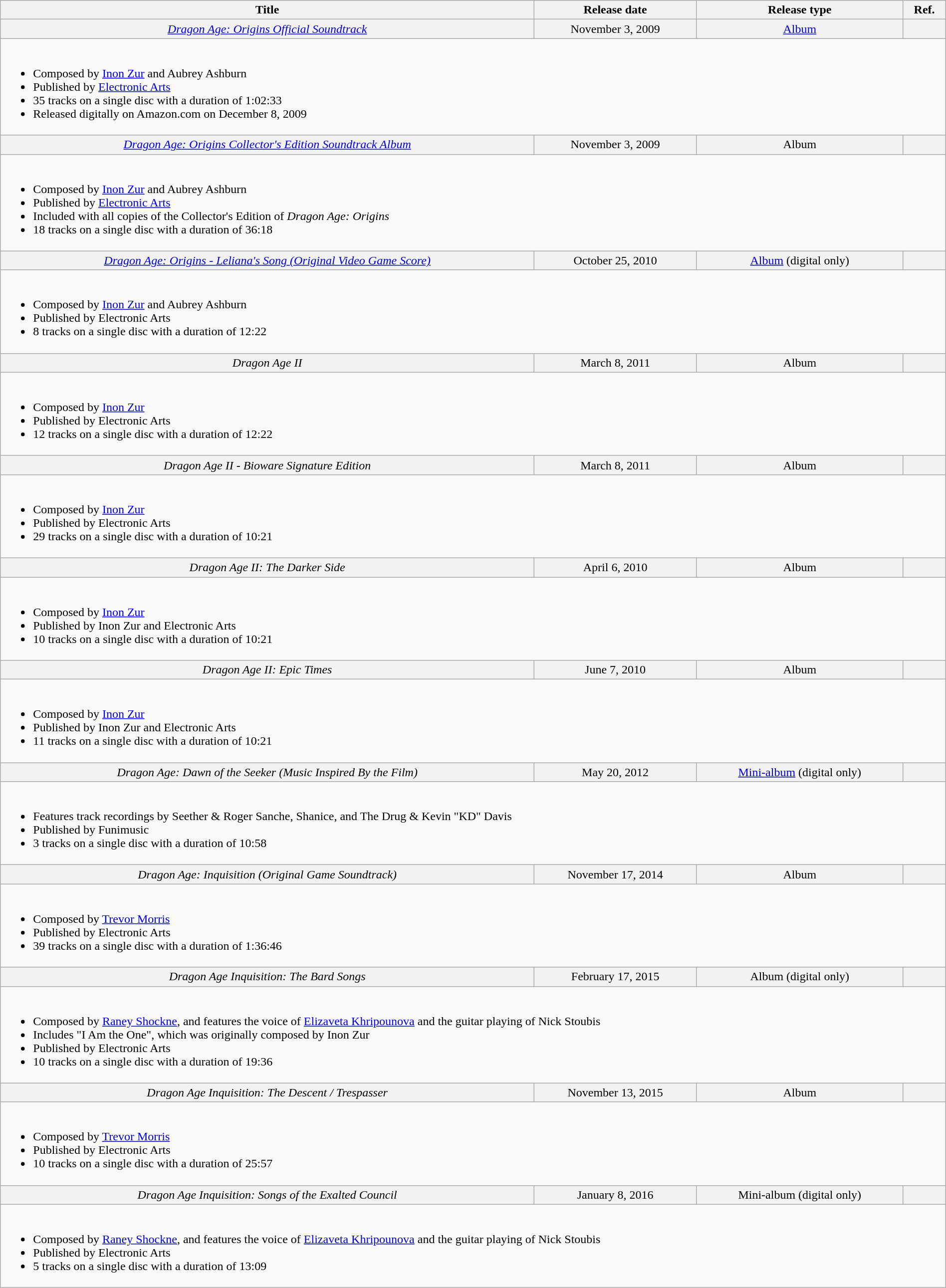<table class="wikitable" width="100%">
<tr style="text-align: center;">
<th scope="col">Title</th>
<th scope="col">Release date</th>
<th scope="col">Release type</th>
<th scope="col" class="unsortable">Ref.</th>
</tr>
<tr bgcolor="#F2F2F2" align="center">
<th scope="row" style="font-weight:normal;"><em><a href='#'>Dragon Age: Origins Official Soundtrack</a></em></th>
<td>November 3, 2009</td>
<td><a href='#'>Album</a></td>
<td></td>
</tr>
<tr>
<td colspan="4"><br><ul><li>Composed by <a href='#'>Inon Zur</a> and Aubrey Ashburn</li><li>Published by <a href='#'>Electronic Arts</a></li><li>35 tracks on a single disc with a duration of 1:02:33</li><li>Released digitally on Amazon.com on December 8, 2009</li></ul></td>
</tr>
<tr bgcolor="#F2F2F2" align="center">
<th scope="row" style="font-weight:normal;"><em><a href='#'>Dragon Age: Origins Collector's Edition Soundtrack Album</a></em></th>
<td>November 3, 2009</td>
<td>Album</td>
<td></td>
</tr>
<tr>
<td colspan="4"><br><ul><li>Composed by <a href='#'>Inon Zur</a> and Aubrey Ashburn</li><li>Published by <a href='#'>Electronic Arts</a></li><li>Included with all copies of the Collector's Edition of <em>Dragon Age: Origins</em></li><li>18 tracks on a single disc with a duration of 36:18</li></ul></td>
</tr>
<tr bgcolor="#F2F2F2" align="center">
<th scope="row" style="font-weight:normal;"><a href='#'><em>Dragon Age: Origins - Leliana's Song (Original Video Game Score)</em></a></th>
<td>October 25, 2010</td>
<td><a href='#'>Album</a> (digital only)</td>
<td></td>
</tr>
<tr>
<td colspan="4"><br><ul><li>Composed by <a href='#'>Inon Zur</a> and Aubrey Ashburn</li><li>Published by Electronic Arts</li><li>8 tracks on a single disc with a duration of 12:22</li></ul></td>
</tr>
<tr bgcolor="#F2F2F2" align="center">
<th scope="row" style="font-weight:normal;"><em>Dragon Age II</em></th>
<td>March 8, 2011</td>
<td>Album</td>
<td></td>
</tr>
<tr>
<td colspan="4"><br><ul><li>Composed by <a href='#'>Inon Zur</a></li><li>Published by Electronic Arts</li><li>12 tracks on a single disc with a duration of 12:22</li></ul></td>
</tr>
<tr bgcolor="#F2F2F2" align="center">
<th scope="row" style="font-weight:normal;"><em>Dragon Age II - Bioware Signature Edition</em></th>
<td>March 8, 2011</td>
<td>Album</td>
<td></td>
</tr>
<tr>
<td colspan="4"><br><ul><li>Composed by <a href='#'>Inon Zur</a></li><li>Published by Electronic Arts</li><li>29 tracks on a single disc with a duration of 10:21</li></ul></td>
</tr>
<tr bgcolor="#F2F2F2" align="center">
<th scope="row" style="font-weight:normal;"><em>Dragon Age II: The Darker Side</em></th>
<td>April 6, 2010</td>
<td>Album</td>
<td></td>
</tr>
<tr>
<td colspan="4"><br><ul><li>Composed by <a href='#'>Inon Zur</a></li><li>Published by Inon Zur and Electronic Arts</li><li>10 tracks on a single disc with a duration of 10:21</li></ul></td>
</tr>
<tr bgcolor="#F2F2F2" align="center">
<th scope="row" style="font-weight:normal;"><em>Dragon Age II: Epic Times</em></th>
<td>June 7, 2010</td>
<td>Album</td>
<td></td>
</tr>
<tr>
<td colspan="4"><br><ul><li>Composed by <a href='#'>Inon Zur</a></li><li>Published by Inon Zur and Electronic Arts</li><li>11 tracks on a single disc with a duration of 10:21</li></ul></td>
</tr>
<tr bgcolor="#F2F2F2" align="center">
<th scope="row" style="font-weight:normal;"><em>Dragon Age: Dawn of the Seeker (Music Inspired By the Film)</em></th>
<td>May 20, 2012</td>
<td><a href='#'>Mini-album</a> (digital only)</td>
<td></td>
</tr>
<tr>
<td colspan="4"><br><ul><li>Features track recordings by Seether & Roger Sanche, Shanice, and The Drug & Kevin "KD" Davis</li><li>Published by  Funimusic</li><li>3 tracks on a single disc with a duration of 10:58</li></ul></td>
</tr>
<tr bgcolor="#F2F2F2" align="center">
<th scope="row" style="font-weight:normal;"><em>Dragon Age: Inquisition (Original Game Soundtrack)</em></th>
<td>November 17, 2014</td>
<td>Album</td>
<td></td>
</tr>
<tr>
<td colspan="4"><br><ul><li>Composed by <a href='#'>Trevor Morris</a></li><li>Published by Electronic Arts</li><li>39 tracks on a single disc with a duration of 1:36:46</li></ul></td>
</tr>
<tr bgcolor="#F2F2F2" align="center">
<th scope="row" style="font-weight:normal;"><em>Dragon Age Inquisition: The Bard Songs</em></th>
<td>February 17, 2015</td>
<td>Album (digital only)</td>
<td></td>
</tr>
<tr>
<td colspan="4"><br><ul><li>Composed by <a href='#'>Raney Shockne</a>, and features the voice of <a href='#'>Elizaveta Khripounova</a> and the guitar playing of Nick Stoubis</li><li>Includes "I Am the One", which was originally composed by Inon Zur</li><li>Published by Electronic Arts</li><li>10 tracks on a single disc with a duration of 19:36</li></ul></td>
</tr>
<tr bgcolor="#F2F2F2" align="center">
<th scope="row" style="font-weight:normal;"><em>Dragon Age Inquisition: The Descent / Trespasser</em></th>
<td>November 13, 2015</td>
<td>Album</td>
<td></td>
</tr>
<tr>
<td colspan="4"><br><ul><li>Composed by <a href='#'>Trevor Morris</a></li><li>Published by Electronic Arts</li><li>10 tracks on a single disc with a duration of 25:57</li></ul></td>
</tr>
<tr bgcolor="#F2F2F2" align="center">
<th scope="row" style="font-weight:normal;"><em>Dragon Age Inquisition: Songs of the Exalted Council</em></th>
<td>January 8, 2016</td>
<td>Mini-album (digital only)</td>
<td></td>
</tr>
<tr>
<td colspan="4"><br><ul><li>Composed by <a href='#'>Raney Shockne</a>, and features the voice of <a href='#'>Elizaveta Khripounova</a> and the guitar playing of Nick Stoubis</li><li>Published by Electronic Arts</li><li>5 tracks on a single disc with a duration of 13:09</li></ul></td>
</tr>
</table>
